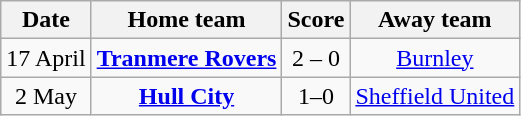<table class="wikitable" style="text-align: center">
<tr>
<th>Date</th>
<th>Home team</th>
<th>Score</th>
<th>Away team</th>
</tr>
<tr>
<td>17 April</td>
<td><strong><a href='#'>Tranmere Rovers</a></strong></td>
<td>2 – 0</td>
<td><a href='#'>Burnley</a></td>
</tr>
<tr>
<td>2 May</td>
<td><strong><a href='#'>Hull City</a></strong></td>
<td>1–0</td>
<td><a href='#'>Sheffield United</a></td>
</tr>
</table>
